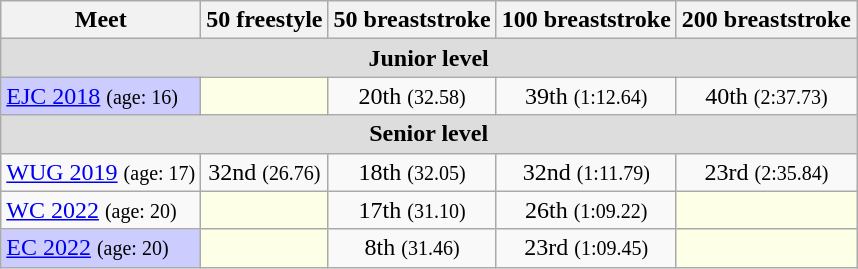<table class="sortable wikitable">
<tr>
<th>Meet</th>
<th class="unsortable">50 freestyle</th>
<th class="unsortable">50 breaststroke</th>
<th class="unsortable">100 breaststroke</th>
<th class="unsortable">200 breaststroke</th>
</tr>
<tr bgcolor="#DDDDDD">
<td colspan="5" align="center"><strong>Junior level</strong></td>
</tr>
<tr>
<td style="background:#ccccff"><a href='#'>EJC 2018</a> <small>(age: 16)</small></td>
<td style="background:#fdffe7"></td>
<td align="center">20th <small>(32.58)</small></td>
<td align="center">39th <small>(1:12.64)</small></td>
<td align="center">40th <small>(2:37.73)</small></td>
</tr>
<tr bgcolor="#DDDDDD">
<td colspan="5" align="center"><strong>Senior level</strong></td>
</tr>
<tr>
<td><a href='#'>WUG 2019</a> <small>(age: 17)</small></td>
<td align="center">32nd <small>(26.76)</small></td>
<td align="center">18th <small>(32.05)</small></td>
<td align="center">32nd <small>(1:11.79)</small></td>
<td align="center">23rd <small>(2:35.84)</small></td>
</tr>
<tr>
<td><a href='#'>WC 2022</a> <small>(age: 20)</small></td>
<td style="background:#fdffe7"></td>
<td align="center">17th <small>(31.10)</small></td>
<td align="center">26th <small>(1:09.22)</small></td>
<td style="background:#fdffe7"></td>
</tr>
<tr>
<td style="background:#ccccff"><a href='#'>EC 2022</a> <small>(age: 20)</small></td>
<td style="background:#fdffe7"></td>
<td align="center">8th <small>(31.46)</small></td>
<td align="center">23rd <small>(1:09.45)</small></td>
<td style="background:#fdffe7"></td>
</tr>
</table>
